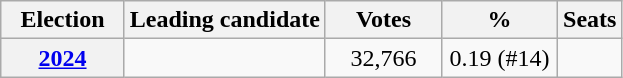<table class="wikitable" style="text-align:center;">
<tr>
<th width="75">Election</th>
<th>Leading candidate</th>
<th width="70">Votes</th>
<th width="70">%</th>
<th>Seats</th>
</tr>
<tr>
<th><a href='#'>2024</a></th>
<td></td>
<td>32,766</td>
<td>0.19 (#14)</td>
<td></td>
</tr>
</table>
